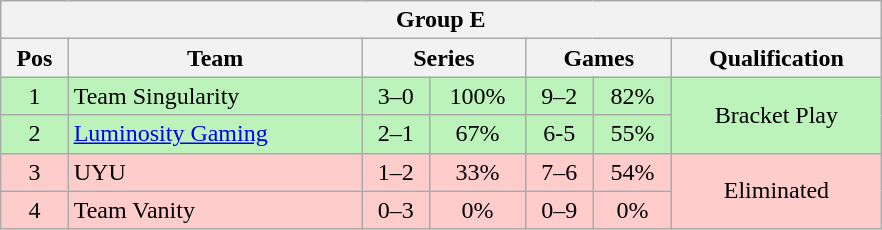<table class="wikitable" style="display: inline-table;width: 46.5%; ">
<tr>
<th colspan="7">Group E</th>
</tr>
<tr>
<th>Pos</th>
<th>Team</th>
<th colspan="2">Series</th>
<th colspan="2">Games</th>
<th>Qualification</th>
</tr>
<tr>
<td style="text-align:center; background:#BBF3BB;">1</td>
<td style="text-align:left; background:#BBF3BB;">Team Singularity</td>
<td style="text-align:center; background:#BBF3BB;">3–0</td>
<td style="text-align:center; background:#BBF3BB;">100%</td>
<td style="text-align:center; background:#BBF3BB;">9–2</td>
<td style="text-align:center; background:#BBF3BB;">82%</td>
<td style="text-align:center; background:#BBF3BB;" rowspan="2">Bracket Play</td>
</tr>
<tr>
<td style="text-align:center; background:#BBF3BB;">2</td>
<td style="text-align:left; background:#BBF3BB;"><a href='#'>Luminosity Gaming</a></td>
<td style="text-align:center; background:#BBF3BB;">2–1</td>
<td style="text-align:center; background:#BBF3BB;">67%</td>
<td style="text-align:center; background:#BBF3BB;">6-5</td>
<td style="text-align:center; background:#BBF3BB;">55%</td>
</tr>
<tr>
<td style="text-align:center; background:#FFCCCC;">3</td>
<td style="text-align:left; background:#FFCCCC;">UYU</td>
<td style="text-align:center; background:#FFCCCC;">1–2</td>
<td style="text-align:center; background:#FFCCCC;">33%</td>
<td style="text-align:center; background:#FFCCCC;">7–6</td>
<td style="text-align:center; background:#FFCCCC;">54%</td>
<td style="text-align:center; background:#FFCCCC;" rowspan="2">Eliminated</td>
</tr>
<tr>
<td style="text-align:center; background:#FFCCCC;">4</td>
<td style="text-align:left; background:#FFCCCC;">Team Vanity</td>
<td style="text-align:center; background:#FFCCCC;">0–3</td>
<td style="text-align:center; background:#FFCCCC;">0%</td>
<td style="text-align:center; background:#FFCCCC;">0–9</td>
<td style="text-align:center; background:#FFCCCC;">0%</td>
</tr>
</table>
